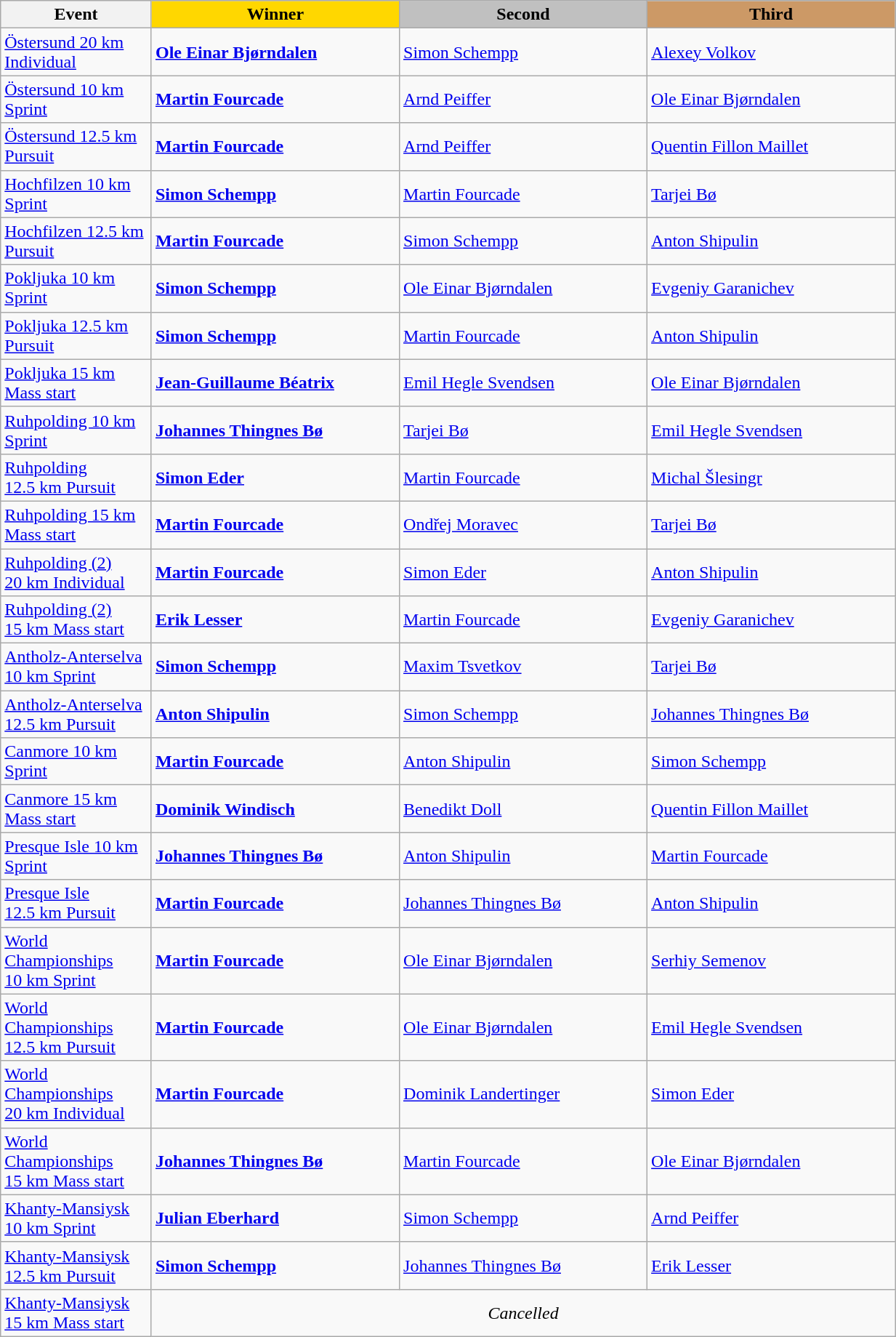<table class="wikitable" width=65%>
<tr>
<th>Event</th>
<th width="220" style="background:gold;">Winner</th>
<th width="220" style="background:silver;">Second</th>
<th width="220" style="background:#CC9966;">Third</th>
</tr>
<tr>
<td><a href='#'>Östersund 20 km Individual</a><br></td>
<td><strong><a href='#'>Ole Einar Bjørndalen</a></strong><br></td>
<td><a href='#'>Simon Schempp</a><br></td>
<td><a href='#'>Alexey Volkov</a><br></td>
</tr>
<tr>
<td><a href='#'>Östersund 10 km Sprint</a><br></td>
<td><strong><a href='#'>Martin Fourcade</a></strong><br></td>
<td><a href='#'>Arnd Peiffer</a><br></td>
<td><a href='#'>Ole Einar Bjørndalen</a><br></td>
</tr>
<tr>
<td><a href='#'>Östersund 12.5 km Pursuit</a><br></td>
<td><strong><a href='#'>Martin Fourcade</a></strong><br></td>
<td><a href='#'>Arnd Peiffer</a><br></td>
<td><a href='#'>Quentin Fillon Maillet</a><br></td>
</tr>
<tr>
<td><a href='#'>Hochfilzen 10 km Sprint</a><br></td>
<td><strong><a href='#'>Simon Schempp</a></strong><br></td>
<td><a href='#'>Martin Fourcade</a><br></td>
<td><a href='#'>Tarjei Bø</a><br></td>
</tr>
<tr>
<td><a href='#'>Hochfilzen 12.5 km Pursuit</a><br></td>
<td><strong><a href='#'>Martin Fourcade</a></strong><br></td>
<td><a href='#'>Simon Schempp</a><br></td>
<td><a href='#'>Anton Shipulin</a><br></td>
</tr>
<tr>
<td><a href='#'>Pokljuka 10 km Sprint</a><br></td>
<td><strong><a href='#'>Simon Schempp</a></strong><br></td>
<td><a href='#'>Ole Einar Bjørndalen</a><br></td>
<td><a href='#'>Evgeniy Garanichev</a><br></td>
</tr>
<tr>
<td><a href='#'>Pokljuka 12.5 km Pursuit</a><br></td>
<td><strong><a href='#'>Simon Schempp</a></strong><br></td>
<td><a href='#'>Martin Fourcade</a><br></td>
<td><a href='#'>Anton Shipulin</a><br></td>
</tr>
<tr>
<td><a href='#'>Pokljuka 15 km Mass start</a><br></td>
<td><strong><a href='#'>Jean-Guillaume Béatrix</a></strong><br></td>
<td><a href='#'>Emil Hegle Svendsen</a><br></td>
<td><a href='#'>Ole Einar Bjørndalen</a><br></td>
</tr>
<tr>
<td><a href='#'>Ruhpolding 10 km Sprint</a><br></td>
<td><strong><a href='#'>Johannes Thingnes Bø</a></strong><br></td>
<td><a href='#'>Tarjei Bø</a><br></td>
<td><a href='#'>Emil Hegle Svendsen</a><br></td>
</tr>
<tr>
<td><a href='#'>Ruhpolding 12.5 km Pursuit</a><br></td>
<td><strong><a href='#'>Simon Eder</a></strong><br></td>
<td><a href='#'>Martin Fourcade</a><br></td>
<td><a href='#'>Michal Šlesingr</a><br></td>
</tr>
<tr>
<td><a href='#'>Ruhpolding 15 km Mass start</a><br></td>
<td><strong><a href='#'>Martin Fourcade</a></strong><br></td>
<td><a href='#'>Ondřej Moravec</a><br></td>
<td><a href='#'>Tarjei Bø</a><br></td>
</tr>
<tr>
<td><a href='#'>Ruhpolding (2) 20 km Individual</a><br></td>
<td><strong><a href='#'>Martin Fourcade</a></strong><br></td>
<td><a href='#'>Simon Eder</a><br></td>
<td><a href='#'>Anton Shipulin</a><br></td>
</tr>
<tr>
<td><a href='#'>Ruhpolding (2) 15 km Mass start</a><br></td>
<td><strong><a href='#'>Erik Lesser</a></strong><br></td>
<td><a href='#'>Martin Fourcade</a><br></td>
<td><a href='#'>Evgeniy Garanichev</a><br></td>
</tr>
<tr>
<td><a href='#'>Antholz-Anterselva 10 km Sprint</a><br></td>
<td><strong><a href='#'>Simon Schempp</a></strong><br></td>
<td><a href='#'>Maxim Tsvetkov</a><br></td>
<td><a href='#'>Tarjei Bø</a><br></td>
</tr>
<tr>
<td><a href='#'>Antholz-Anterselva 12.5 km Pursuit</a><br></td>
<td><strong><a href='#'>Anton Shipulin</a></strong><br></td>
<td><a href='#'>Simon Schempp</a><br></td>
<td><a href='#'>Johannes Thingnes Bø</a><br></td>
</tr>
<tr>
<td><a href='#'>Canmore 10 km Sprint</a><br></td>
<td><strong><a href='#'>Martin Fourcade</a></strong><br></td>
<td><a href='#'>Anton Shipulin</a><br></td>
<td><a href='#'>Simon Schempp</a><br></td>
</tr>
<tr>
<td><a href='#'>Canmore 15 km Mass start</a><br></td>
<td><strong><a href='#'>Dominik Windisch</a></strong><br></td>
<td><a href='#'>Benedikt Doll</a><br></td>
<td><a href='#'>Quentin Fillon Maillet</a><br></td>
</tr>
<tr>
<td><a href='#'>Presque Isle 10 km Sprint</a><br></td>
<td><strong><a href='#'>Johannes Thingnes Bø</a></strong><br></td>
<td><a href='#'>Anton Shipulin</a><br></td>
<td><a href='#'>Martin Fourcade</a><br></td>
</tr>
<tr>
<td><a href='#'>Presque Isle 12.5 km Pursuit</a><br></td>
<td><strong><a href='#'>Martin Fourcade</a></strong><br></td>
<td><a href='#'>Johannes Thingnes Bø</a><br></td>
<td><a href='#'>Anton Shipulin</a><br></td>
</tr>
<tr>
<td><a href='#'>World Championships 10 km Sprint</a><br></td>
<td><strong><a href='#'>Martin Fourcade</a></strong><br></td>
<td><a href='#'>Ole Einar Bjørndalen</a><br></td>
<td><a href='#'>Serhiy Semenov</a><br></td>
</tr>
<tr>
<td><a href='#'>World Championships 12.5 km Pursuit</a><br></td>
<td><strong><a href='#'>Martin Fourcade</a></strong><br></td>
<td><a href='#'>Ole Einar Bjørndalen</a><br></td>
<td><a href='#'>Emil Hegle Svendsen</a><br></td>
</tr>
<tr>
<td><a href='#'>World Championships 20 km Individual</a><br></td>
<td><strong><a href='#'>Martin Fourcade</a></strong><br></td>
<td><a href='#'>Dominik Landertinger</a><br></td>
<td><a href='#'>Simon Eder</a><br></td>
</tr>
<tr>
<td><a href='#'>World Championships 15 km Mass start</a><br></td>
<td><strong><a href='#'>Johannes Thingnes Bø</a></strong><br></td>
<td><a href='#'>Martin Fourcade</a><br></td>
<td><a href='#'>Ole Einar Bjørndalen</a><br></td>
</tr>
<tr>
<td><a href='#'>Khanty-Mansiysk 10 km Sprint</a><br></td>
<td><strong><a href='#'>Julian Eberhard</a></strong><br></td>
<td><a href='#'>Simon Schempp</a><br></td>
<td><a href='#'>Arnd Peiffer</a><br></td>
</tr>
<tr>
<td><a href='#'>Khanty-Mansiysk 12.5 km Pursuit</a><br></td>
<td><strong><a href='#'>Simon Schempp</a></strong><br></td>
<td><a href='#'>Johannes Thingnes Bø</a><br></td>
<td><a href='#'>Erik Lesser</a><br></td>
</tr>
<tr>
<td><a href='#'>Khanty-Mansiysk 15 km Mass start</a><br></td>
<td colspan=3 align="center"><em>Cancelled</em></td>
</tr>
</table>
